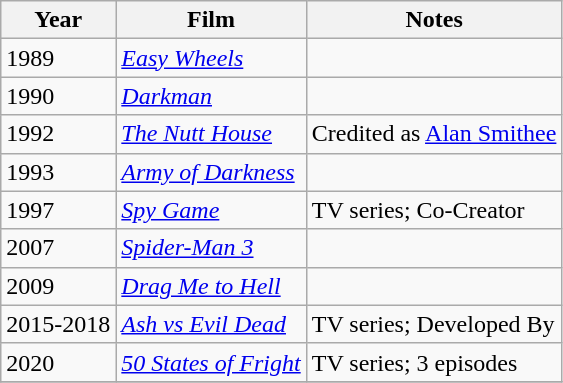<table class="wikitable">
<tr>
<th>Year</th>
<th>Film</th>
<th>Notes</th>
</tr>
<tr>
<td>1989</td>
<td><em><a href='#'>Easy Wheels</a></em></td>
<td></td>
</tr>
<tr>
<td>1990</td>
<td><em><a href='#'>Darkman</a></em></td>
<td></td>
</tr>
<tr>
<td>1992</td>
<td><em><a href='#'>The Nutt House</a></em></td>
<td>Credited as <a href='#'>Alan Smithee</a></td>
</tr>
<tr>
<td>1993</td>
<td><em><a href='#'>Army of Darkness</a></em></td>
<td></td>
</tr>
<tr>
<td>1997</td>
<td><em><a href='#'>Spy Game</a></em></td>
<td>TV series; Co-Creator</td>
</tr>
<tr>
<td>2007</td>
<td><em><a href='#'>Spider-Man 3</a></em></td>
<td></td>
</tr>
<tr>
<td>2009</td>
<td><em><a href='#'>Drag Me to Hell</a></em></td>
<td></td>
</tr>
<tr>
<td>2015-2018</td>
<td><em><a href='#'>Ash vs Evil Dead</a></em></td>
<td>TV series; Developed By</td>
</tr>
<tr>
<td>2020</td>
<td><em><a href='#'>50 States of Fright</a></em></td>
<td>TV series; 3 episodes</td>
</tr>
<tr>
</tr>
</table>
